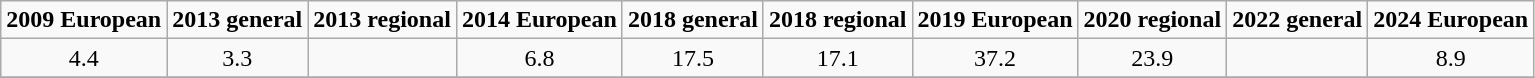<table class="wikitable" style="text-align:center">
<tr>
<td><strong>2009 European</strong></td>
<td><strong>2013 general</strong></td>
<td><strong>2013 regional</strong></td>
<td><strong>2014 European</strong></td>
<td><strong>2018 general</strong></td>
<td><strong>2018 regional</strong></td>
<td><strong>2019 European</strong></td>
<td><strong>2020 regional</strong></td>
<td><strong>2022 general</strong></td>
<td><strong>2024 European</strong></td>
</tr>
<tr>
<td>4.4</td>
<td>3.3</td>
<td></td>
<td>6.8</td>
<td>17.5</td>
<td>17.1</td>
<td>37.2</td>
<td>23.9</td>
<td></td>
<td>8.9</td>
</tr>
<tr>
</tr>
</table>
